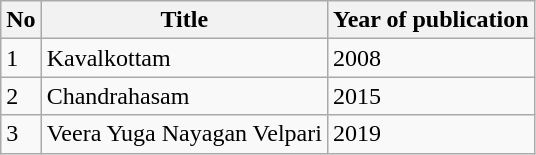<table class="wikitable">
<tr>
<th>No</th>
<th>Title</th>
<th>Year of publication</th>
</tr>
<tr>
<td>1</td>
<td>Kavalkottam</td>
<td>2008</td>
</tr>
<tr>
<td>2</td>
<td>Chandrahasam</td>
<td>2015</td>
</tr>
<tr>
<td>3</td>
<td>Veera Yuga Nayagan Velpari</td>
<td>2019</td>
</tr>
</table>
